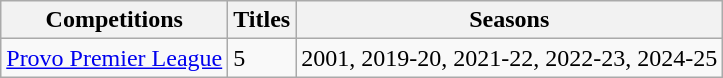<table class="wikitable">
<tr>
<th>Competitions</th>
<th>Titles</th>
<th>Seasons</th>
</tr>
<tr>
<td><a href='#'>Provo Premier League</a></td>
<td>5</td>
<td>2001, 2019-20, 2021-22, 2022-23, 2024-25</td>
</tr>
</table>
